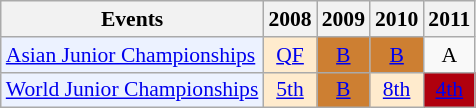<table class="wikitable" style="font-size: 90%; text-align:center">
<tr>
<th>Events</th>
<th>2008</th>
<th>2009</th>
<th>2010</th>
<th>2011</th>
</tr>
<tr>
<td bgcolor="#ECF2FF"; align="left"><a href='#'>Asian Junior Championships</a></td>
<td bgcolor=FFEBCD><a href='#'>QF</a></td>
<td bgcolor=CD7F32><a href='#'>B</a></td>
<td bgcolor=CD7F32><a href='#'>B</a></td>
<td>A</td>
</tr>
<tr>
<td bgcolor="#ECF2FF"; align="left"><a href='#'>World Junior Championships</a></td>
<td bgcolor=FFEBCD><a href='#'>5th</a></td>
<td bgcolor=CD7F32><a href='#'>B</a></td>
<td bgcolor=FFEBCD><a href='#'>8th</a></td>
<td bgcolor=Bronze><a href='#'>4th</a></td>
</tr>
</table>
